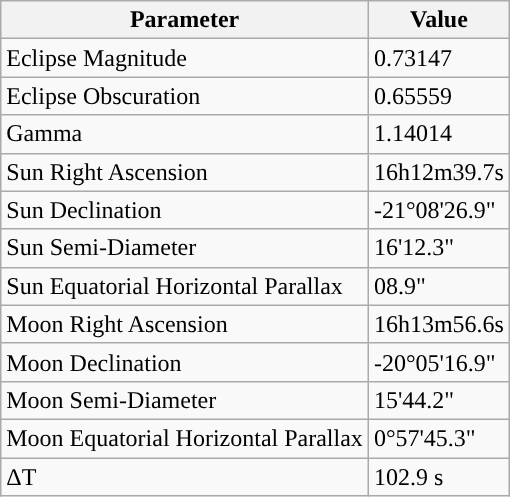<table class="wikitable">
<tr>
<th>Parameter</th>
<th>Value</th>
</tr>
<tr>
<td>Eclipse Magnitude</td>
<td>0.73147</td>
</tr>
<tr>
<td>Eclipse Obscuration</td>
<td>0.65559</td>
</tr>
<tr>
<td>Gamma</td>
<td>1.14014</td>
</tr>
<tr>
<td>Sun Right Ascension</td>
<td>16h12m39.7s</td>
</tr>
<tr>
<td>Sun Declination</td>
<td>-21°08'26.9"</td>
</tr>
<tr>
<td>Sun Semi-Diameter</td>
<td>16'12.3"</td>
</tr>
<tr>
<td>Sun Equatorial Horizontal Parallax</td>
<td>08.9"</td>
</tr>
<tr>
<td>Moon Right Ascension</td>
<td>16h13m56.6s</td>
</tr>
<tr>
<td>Moon Declination</td>
<td>-20°05'16.9"</td>
</tr>
<tr>
<td>Moon Semi-Diameter</td>
<td>15'44.2"</td>
</tr>
<tr>
<td>Moon Equatorial Horizontal Parallax</td>
<td>0°57'45.3"</td>
</tr>
<tr>
<td>ΔT</td>
<td>102.9 s</td>
</tr>
</table>
